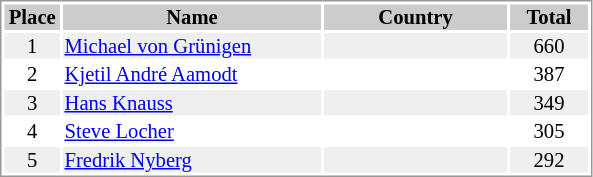<table border="0" style="border: 1px solid #999; background-color:#FFFFFF; text-align:center; font-size:86%; line-height:15px;">
<tr align="center" bgcolor="#CCCCCC">
<th width=35>Place</th>
<th width=170>Name</th>
<th width=120>Country</th>
<th width=50>Total</th>
</tr>
<tr bgcolor="#EFEFEF">
<td>1</td>
<td align="left"><a href='#'>Michael von Grünigen</a></td>
<td align="left"> </td>
<td>660</td>
</tr>
<tr>
<td>2</td>
<td align="left"><a href='#'>Kjetil André Aamodt</a></td>
<td align="left"></td>
<td>387</td>
</tr>
<tr bgcolor="#EFEFEF">
<td>3</td>
<td align="left"><a href='#'>Hans Knauss</a></td>
<td align="left"></td>
<td>349</td>
</tr>
<tr>
<td>4</td>
<td align="left"><a href='#'>Steve Locher</a></td>
<td align="left"> </td>
<td>305</td>
</tr>
<tr bgcolor="#EFEFEF">
<td>5</td>
<td align="left"><a href='#'>Fredrik Nyberg</a></td>
<td align="left"></td>
<td>292</td>
</tr>
</table>
